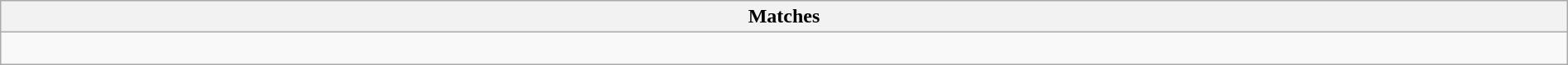<table class="wikitable collapsible collapsed" style="width:100%;">
<tr>
<th>Matches</th>
</tr>
<tr>
<td><br></td>
</tr>
</table>
